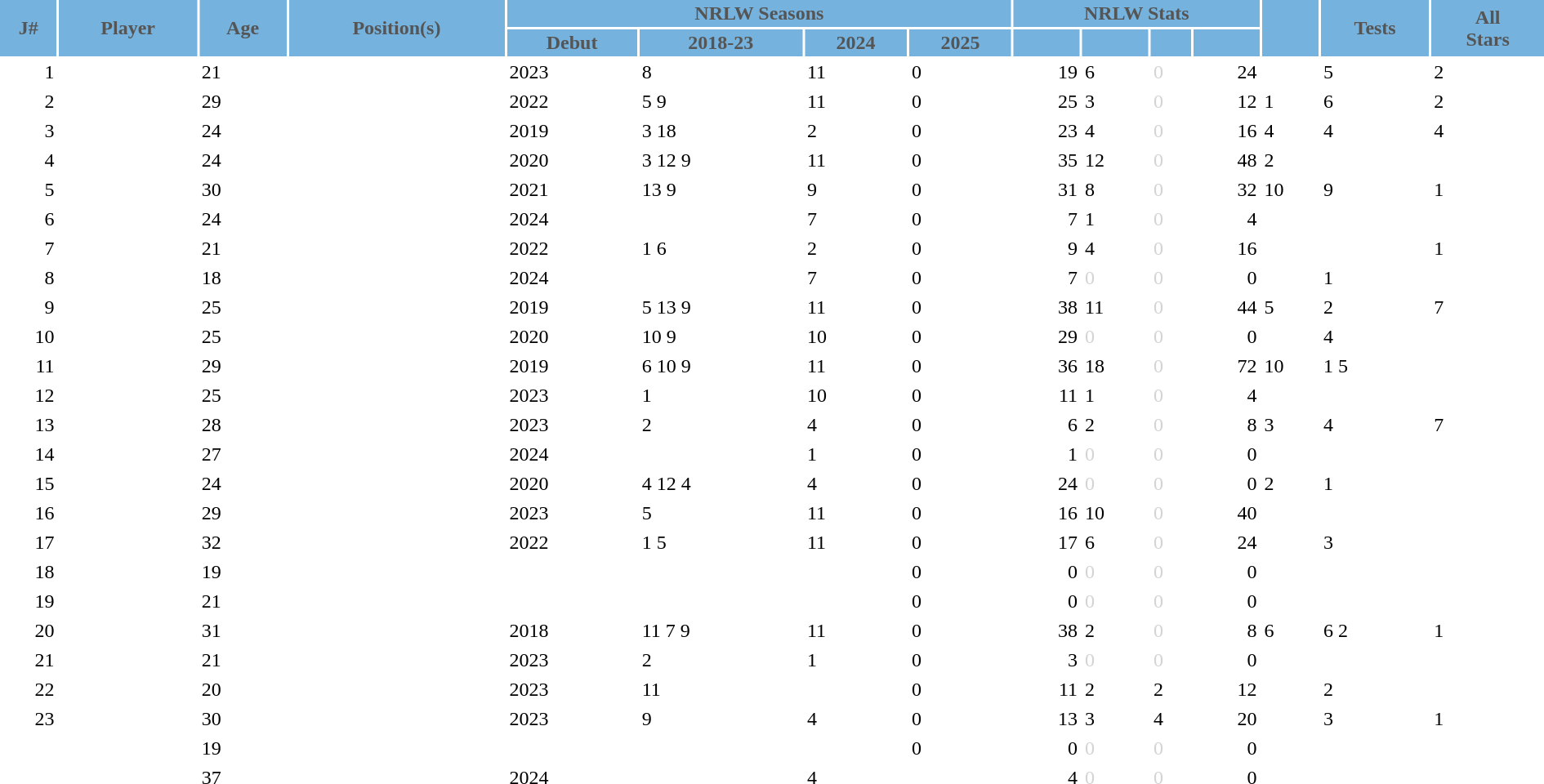<table class="sortable" border="0" cellspacing="2" cellpadding="2" style="width:100%;" style="text-align:center;">
<tr style="background:#75B2DD; color:#555555">
<th rowspan=2>J#</th>
<th rowspan=2>Player</th>
<th rowspan=2>Age</th>
<th rowspan=2>Position(s)</th>
<th colspan=4>NRLW Seasons</th>
<th colspan=4>NRLW Stats</th>
<th rowspan=2 class="unsortable"></th>
<th rowspan=2 class="unsortable">Tests</th>
<th rowspan=2 class="unsortable">All <br> Stars</th>
</tr>
<tr style="background:#75B2DD; color:#555555">
<th class="unsortable">Debut</th>
<th class="unsortable">2018-23</th>
<th class="unsortable">2024</th>
<th class="unsortable">2025</th>
<th></th>
<th></th>
<th class="unsortable"></th>
<th></th>
</tr>
<tr>
<td align=right>1</td>
<td align=left></td>
<td>21</td>
<td></td>
<td>2023</td>
<td align=left> 8</td>
<td align=left> 11</td>
<td align=left> 0</td>
<td align=right>19</td>
<td>6</td>
<td style="color:lightgray">0</td>
<td align=right>24</td>
<td></td>
<td align=left> 5</td>
<td align=left> 2</td>
</tr>
<tr>
<td align=right>2</td>
<td align=left></td>
<td>29</td>
<td></td>
<td>2022</td>
<td align=left> 5  9</td>
<td align=left> 11</td>
<td align=left> 0</td>
<td align=right>25</td>
<td>3</td>
<td style="color:lightgray">0</td>
<td align=right>12</td>
<td align=left> 1</td>
<td align=left> 6</td>
<td align=left> 2</td>
</tr>
<tr>
<td align=right>3</td>
<td align=left></td>
<td>24</td>
<td></td>
<td>2019</td>
<td align=left> 3  18</td>
<td align=left> 2</td>
<td align=left> 0</td>
<td align=right>23</td>
<td>4</td>
<td style="color:lightgray">0</td>
<td align=right>16</td>
<td align=left> 4</td>
<td align=left> 4</td>
<td align=left> 4</td>
</tr>
<tr>
<td align=right>4</td>
<td align=left></td>
<td>24</td>
<td></td>
<td>2020</td>
<td align=left> 3  12  9</td>
<td align=left> 11</td>
<td align=left> 0</td>
<td align=right>35</td>
<td>12</td>
<td style="color:lightgray">0</td>
<td align=right>48</td>
<td align=left> 2</td>
<td></td>
<td></td>
</tr>
<tr>
<td align=right>5</td>
<td align=left></td>
<td>30</td>
<td></td>
<td>2021</td>
<td align=left> 13  9</td>
<td align=left> 9</td>
<td align=left> 0</td>
<td align=right>31</td>
<td>8</td>
<td style="color:lightgray">0</td>
<td align=right>32</td>
<td align=left> 10</td>
<td align=left> 9</td>
<td align=left> 1</td>
</tr>
<tr>
<td align=right>6</td>
<td align=left></td>
<td>24</td>
<td></td>
<td>2024</td>
<td></td>
<td align=left> 7</td>
<td align=left> 0</td>
<td align=right>7</td>
<td>1</td>
<td style="color:lightgray">0</td>
<td align=right>4</td>
<td></td>
<td></td>
<td></td>
</tr>
<tr>
<td align=right>7</td>
<td align=left></td>
<td>21</td>
<td></td>
<td>2022</td>
<td align=left> 1  6</td>
<td align=left> 2</td>
<td align=left> 0</td>
<td align=right>9</td>
<td>4</td>
<td style="color:lightgray">0</td>
<td align=right>16</td>
<td></td>
<td></td>
<td align=left> 1</td>
</tr>
<tr>
<td align=right>8</td>
<td align=left></td>
<td>18</td>
<td></td>
<td>2024</td>
<td></td>
<td align=left> 7</td>
<td align=left> 0</td>
<td align=right>7</td>
<td style="color:lightgray">0</td>
<td style="color:lightgray">0</td>
<td align=right>0</td>
<td></td>
<td align=left> 1</td>
<td></td>
</tr>
<tr>
<td align=right>9</td>
<td align=left></td>
<td>25</td>
<td></td>
<td>2019</td>
<td align=left> 5  13  9</td>
<td align=left> 11</td>
<td align=left> 0</td>
<td align=right>38</td>
<td>11</td>
<td style="color:lightgray">0</td>
<td align=right>44</td>
<td align=left> 5</td>
<td align=left> 2</td>
<td align=left> 7</td>
</tr>
<tr>
<td align=right>10</td>
<td align=left></td>
<td>25</td>
<td></td>
<td>2020</td>
<td align=left> 10  9</td>
<td align=left> 10</td>
<td align=left> 0</td>
<td align=right>29</td>
<td style="color:lightgray">0</td>
<td style="color:lightgray">0</td>
<td align=right>0</td>
<td></td>
<td align=left> 4</td>
<td></td>
</tr>
<tr>
<td align=right>11</td>
<td align=left></td>
<td>29</td>
<td></td>
<td>2019</td>
<td align=left> 6  10  9</td>
<td align=left> 11</td>
<td align=left> 0</td>
<td align=right>36</td>
<td>18</td>
<td style="color:lightgray">0</td>
<td align=right>72</td>
<td align=left> 10</td>
<td align=left> 1  5</td>
<td></td>
</tr>
<tr>
<td align=right>12</td>
<td align=left></td>
<td>25</td>
<td></td>
<td>2023</td>
<td align=left> 1</td>
<td align=left> 10</td>
<td align=left> 0</td>
<td align=right>11</td>
<td>1</td>
<td style="color:lightgray">0</td>
<td align=right>4</td>
<td></td>
<td></td>
<td></td>
</tr>
<tr>
<td align=right>13</td>
<td align=left></td>
<td>28</td>
<td></td>
<td>2023</td>
<td align=left> 2</td>
<td align=left> 4</td>
<td align=left> 0</td>
<td align=right>6</td>
<td>2</td>
<td style="color:lightgray">0</td>
<td align=right>8</td>
<td align=left> 3</td>
<td align=left> 4</td>
<td align=left> 7</td>
</tr>
<tr>
<td align=right>14</td>
<td align=left></td>
<td>27</td>
<td></td>
<td>2024</td>
<td></td>
<td align=left> 1</td>
<td align=left> 0</td>
<td align=right>1</td>
<td style="color:lightgray">0</td>
<td style="color:lightgray">0</td>
<td align=right>0</td>
<td></td>
<td></td>
<td></td>
</tr>
<tr>
<td align=right>15</td>
<td align=left></td>
<td>24</td>
<td></td>
<td>2020</td>
<td align=left> 4  12  4</td>
<td align=left> 4</td>
<td align=left> 0</td>
<td align=right>24</td>
<td style="color:lightgray">0</td>
<td style="color:lightgray">0</td>
<td align=right>0</td>
<td align=left> 2</td>
<td align=left> 1</td>
<td></td>
</tr>
<tr>
<td align=right>16</td>
<td align=left></td>
<td>29</td>
<td></td>
<td>2023</td>
<td align=left> 5</td>
<td align=left> 11</td>
<td align=left> 0</td>
<td align=right>16</td>
<td>10</td>
<td style="color:lightgray">0</td>
<td align=right>40</td>
<td></td>
<td></td>
<td></td>
</tr>
<tr>
<td align=right>17</td>
<td align=left></td>
<td>32</td>
<td></td>
<td>2022</td>
<td align=left> 1  5</td>
<td align=left> 11</td>
<td align=left> 0</td>
<td align=right>17</td>
<td>6</td>
<td style="color:lightgray">0</td>
<td align=right>24</td>
<td></td>
<td align=left> 3</td>
<td></td>
</tr>
<tr>
<td align=right>18</td>
<td align=left></td>
<td>19</td>
<td></td>
<td></td>
<td></td>
<td align=left> </td>
<td align=left> 0</td>
<td align=right>0</td>
<td style="color:lightgray">0</td>
<td style="color:lightgray">0</td>
<td align=right>0</td>
<td></td>
<td></td>
<td></td>
</tr>
<tr>
<td align=right>19</td>
<td align=left></td>
<td>21</td>
<td></td>
<td></td>
<td></td>
<td align=left> </td>
<td align=left> 0</td>
<td align=right>0</td>
<td style="color:lightgray">0</td>
<td style="color:lightgray">0</td>
<td align=right>0</td>
<td></td>
<td></td>
<td></td>
</tr>
<tr>
<td align=right>20</td>
<td align=left></td>
<td>31</td>
<td></td>
<td>2018</td>
<td align=left> 11  7  9</td>
<td align=left> 11</td>
<td align=left> 0</td>
<td align=right>38</td>
<td>2</td>
<td style="color:lightgray">0</td>
<td align=right>8</td>
<td align=left> 6</td>
<td align=left> 6  2</td>
<td align=left> 1</td>
</tr>
<tr>
<td align=right>21</td>
<td align=left></td>
<td>21</td>
<td></td>
<td>2023</td>
<td align=left> 2</td>
<td align=left> 1</td>
<td align=left> 0</td>
<td align=right>3</td>
<td style="color:lightgray">0</td>
<td style="color:lightgray">0</td>
<td align=right>0</td>
<td></td>
<td></td>
<td></td>
</tr>
<tr>
<td align=right>22</td>
<td align=left></td>
<td>20</td>
<td></td>
<td>2023</td>
<td align=left> 11</td>
<td align=left> </td>
<td align=left> 0</td>
<td align=right>11</td>
<td>2</td>
<td>2</td>
<td align=right>12</td>
<td></td>
<td align=left> 2</td>
<td></td>
</tr>
<tr>
<td align=right>23</td>
<td align=left></td>
<td>30</td>
<td></td>
<td>2023</td>
<td align=left> 9</td>
<td align=left> 4</td>
<td align=left> 0</td>
<td align=right>13</td>
<td>3</td>
<td>4</td>
<td align=right>20</td>
<td></td>
<td align=left> 3</td>
<td align=left> 1</td>
</tr>
<tr>
<td align=right></td>
<td align=left></td>
<td>19</td>
<td></td>
<td></td>
<td></td>
<td align=left> </td>
<td align=left> 0</td>
<td align=right>0</td>
<td style="color:lightgray">0</td>
<td style="color:lightgray">0</td>
<td align=right>0</td>
<td></td>
<td></td>
<td></td>
</tr>
<tr>
<td align=right></td>
<td align=left></td>
<td>37</td>
<td></td>
<td>2024</td>
<td></td>
<td align=left> 4</td>
<td></td>
<td align=right>4</td>
<td style="color:lightgray">0</td>
<td style="color:lightgray">0</td>
<td align=right>0</td>
<td></td>
<td></td>
<td></td>
</tr>
</table>
